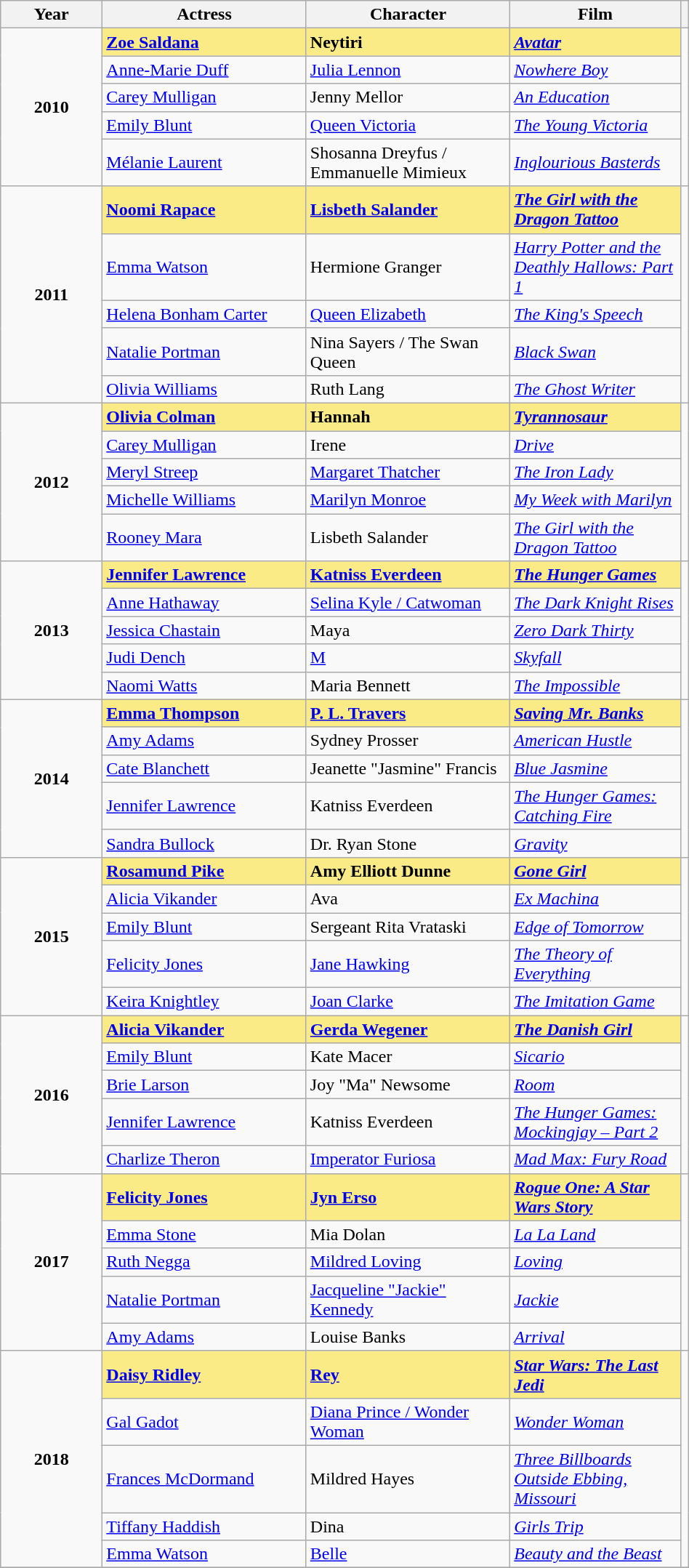<table class="wikitable" width="50%">
<tr>
<th width="15%">Year</th>
<th width="30%">Actress</th>
<th width="30%">Character</th>
<th width="60%">Film</th>
<th width="2%"></th>
</tr>
<tr>
<td rowspan="5" style="text-align:center"><strong>2010<br> </strong></td>
<td style="background:#FAEB86"><strong><a href='#'>Zoe Saldana</a></strong></td>
<td style="background:#FAEB86"><strong>Neytiri</strong></td>
<td style="background:#FAEB86"><strong><em><a href='#'>Avatar</a></em></strong></td>
<td rowspan="5" style="text-align:center"></td>
</tr>
<tr>
<td><a href='#'>Anne-Marie Duff</a></td>
<td><a href='#'>Julia Lennon</a></td>
<td><em><a href='#'>Nowhere Boy</a></em></td>
</tr>
<tr>
<td><a href='#'>Carey Mulligan</a></td>
<td>Jenny Mellor</td>
<td><em><a href='#'>An Education</a></em></td>
</tr>
<tr>
<td><a href='#'>Emily Blunt</a></td>
<td><a href='#'>Queen Victoria</a></td>
<td><em><a href='#'>The Young Victoria</a></em></td>
</tr>
<tr>
<td><a href='#'>Mélanie Laurent</a></td>
<td>Shosanna Dreyfus / Emmanuelle Mimieux</td>
<td><em><a href='#'>Inglourious Basterds</a></em></td>
</tr>
<tr>
<td rowspan="5" style="text-align:center"><strong>2011<br> </strong></td>
<td style="background:#FAEB86"><strong><a href='#'>Noomi Rapace</a></strong></td>
<td style="background:#FAEB86"><strong><a href='#'>Lisbeth Salander</a></strong></td>
<td style="background:#FAEB86"><strong><em><a href='#'>The Girl with the Dragon Tattoo</a></em></strong></td>
<td rowspan="5" style="text-align:center"></td>
</tr>
<tr>
<td><a href='#'>Emma Watson</a></td>
<td>Hermione Granger</td>
<td><em><a href='#'>Harry Potter and the Deathly Hallows: Part 1</a></em></td>
</tr>
<tr>
<td><a href='#'>Helena Bonham Carter</a></td>
<td><a href='#'>Queen Elizabeth</a></td>
<td><em><a href='#'>The King's Speech</a></em></td>
</tr>
<tr>
<td><a href='#'>Natalie Portman</a></td>
<td>Nina Sayers / The Swan Queen</td>
<td><em><a href='#'>Black Swan</a></em></td>
</tr>
<tr>
<td><a href='#'>Olivia Williams</a></td>
<td>Ruth Lang</td>
<td><em><a href='#'>The Ghost Writer</a></em></td>
</tr>
<tr>
<td rowspan="5" style="text-align:center"><strong>2012<br> </strong></td>
<td style="background:#FAEB86"><strong><a href='#'>Olivia Colman</a></strong></td>
<td style="background:#FAEB86"><strong>Hannah</strong></td>
<td style="background:#FAEB86"><strong><em><a href='#'>Tyrannosaur</a></em></strong></td>
<td rowspan="5" style="text-align:center"></td>
</tr>
<tr>
<td><a href='#'>Carey Mulligan</a></td>
<td>Irene</td>
<td><em><a href='#'>Drive</a></em></td>
</tr>
<tr>
<td><a href='#'>Meryl Streep</a></td>
<td><a href='#'>Margaret Thatcher</a></td>
<td><em><a href='#'>The Iron Lady</a></em></td>
</tr>
<tr>
<td><a href='#'>Michelle Williams</a></td>
<td><a href='#'>Marilyn Monroe</a></td>
<td><em><a href='#'>My Week with Marilyn</a></em></td>
</tr>
<tr>
<td><a href='#'>Rooney Mara</a></td>
<td>Lisbeth Salander</td>
<td><em><a href='#'>The Girl with the Dragon Tattoo</a></em></td>
</tr>
<tr>
<td rowspan="5" style="text-align:center"><strong>2013<br> </strong></td>
<td style="background:#FAEB86"><strong><a href='#'>Jennifer Lawrence</a></strong></td>
<td style="background:#FAEB86"><strong><a href='#'>Katniss Everdeen</a></strong></td>
<td style="background:#FAEB86"><strong><em><a href='#'>The Hunger Games</a></em></strong></td>
<td rowspan="5" style="text-align:center"></td>
</tr>
<tr>
<td><a href='#'>Anne Hathaway</a></td>
<td><a href='#'>Selina Kyle / Catwoman</a></td>
<td><em><a href='#'>The Dark Knight Rises</a></em></td>
</tr>
<tr>
<td><a href='#'>Jessica Chastain</a></td>
<td>Maya</td>
<td><em><a href='#'>Zero Dark Thirty</a></em></td>
</tr>
<tr>
<td><a href='#'>Judi Dench</a></td>
<td><a href='#'>M</a></td>
<td><em><a href='#'>Skyfall</a></em></td>
</tr>
<tr>
<td><a href='#'>Naomi Watts</a></td>
<td>Maria Bennett</td>
<td><em><a href='#'>The Impossible</a></em></td>
</tr>
<tr>
<td rowspan="5" style="text-align:center"><strong>2014<br> </strong></td>
<td style="background:#FAEB86"><strong><a href='#'>Emma Thompson</a></strong></td>
<td style="background:#FAEB86"><strong><a href='#'>P. L. Travers</a></strong></td>
<td style="background:#FAEB86"><strong><em><a href='#'>Saving Mr. Banks</a></em></strong></td>
<td rowspan="5" style="text-align:center"></td>
</tr>
<tr>
<td><a href='#'>Amy Adams</a></td>
<td>Sydney Prosser</td>
<td><em><a href='#'>American Hustle</a></em></td>
</tr>
<tr>
<td><a href='#'>Cate Blanchett</a></td>
<td>Jeanette "Jasmine" Francis</td>
<td><em><a href='#'>Blue Jasmine</a></em></td>
</tr>
<tr>
<td><a href='#'>Jennifer Lawrence</a></td>
<td>Katniss Everdeen</td>
<td><em><a href='#'>The Hunger Games: Catching Fire</a></em></td>
</tr>
<tr>
<td><a href='#'>Sandra Bullock</a></td>
<td>Dr. Ryan Stone</td>
<td><em><a href='#'>Gravity</a></em></td>
</tr>
<tr>
<td rowspan="5" style="text-align:center"><strong>2015<br> </strong></td>
<td style="background:#FAEB86"><strong><a href='#'>Rosamund Pike</a></strong></td>
<td style="background:#FAEB86"><strong>Amy Elliott Dunne</strong></td>
<td style="background:#FAEB86"><strong><em><a href='#'>Gone Girl</a></em></strong></td>
<td rowspan="5" style="text-align:center"></td>
</tr>
<tr>
<td><a href='#'>Alicia Vikander</a></td>
<td>Ava</td>
<td><em><a href='#'>Ex Machina</a></em></td>
</tr>
<tr>
<td><a href='#'>Emily Blunt</a></td>
<td>Sergeant Rita Vrataski</td>
<td><em><a href='#'>Edge of Tomorrow</a></em></td>
</tr>
<tr>
<td><a href='#'>Felicity Jones</a></td>
<td><a href='#'>Jane Hawking</a></td>
<td><em><a href='#'>The Theory of Everything</a></em></td>
</tr>
<tr>
<td><a href='#'>Keira Knightley</a></td>
<td><a href='#'>Joan Clarke</a></td>
<td><em><a href='#'>The Imitation Game</a></em></td>
</tr>
<tr>
<td rowspan="5" style="text-align:center"><strong>2016<br> </strong></td>
<td style="background:#FAEB86"><strong><a href='#'>Alicia Vikander</a></strong></td>
<td style="background:#FAEB86"><strong><a href='#'>Gerda Wegener</a></strong></td>
<td style="background:#FAEB86"><strong><em><a href='#'>The Danish Girl</a></em></strong></td>
<td rowspan="5" style="text-align:center"></td>
</tr>
<tr>
<td><a href='#'>Emily Blunt</a></td>
<td>Kate Macer</td>
<td><em><a href='#'>Sicario</a></em></td>
</tr>
<tr>
<td><a href='#'>Brie Larson</a></td>
<td>Joy "Ma" Newsome</td>
<td><em><a href='#'>Room</a></em></td>
</tr>
<tr>
<td><a href='#'>Jennifer Lawrence</a></td>
<td>Katniss Everdeen</td>
<td><em><a href='#'>The Hunger Games: Mockingjay – Part 2</a></em></td>
</tr>
<tr>
<td><a href='#'>Charlize Theron</a></td>
<td><a href='#'>Imperator Furiosa</a></td>
<td><em><a href='#'>Mad Max: Fury Road</a></em></td>
</tr>
<tr>
<td rowspan="5" style="text-align:center"><strong>2017<br> </strong></td>
<td style="background:#FAEB86"><strong><a href='#'>Felicity Jones</a></strong></td>
<td style="background:#FAEB86"><strong><a href='#'>Jyn Erso</a></strong></td>
<td style="background:#FAEB86"><strong><em><a href='#'>Rogue One: A Star Wars Story</a></em></strong></td>
<td rowspan="5" style="text-align:center"></td>
</tr>
<tr>
<td><a href='#'>Emma Stone</a></td>
<td>Mia Dolan</td>
<td><em><a href='#'>La La Land</a></em></td>
</tr>
<tr>
<td><a href='#'>Ruth Negga</a></td>
<td><a href='#'>Mildred Loving</a></td>
<td><em><a href='#'>Loving</a></em></td>
</tr>
<tr>
<td><a href='#'>Natalie Portman</a></td>
<td><a href='#'>Jacqueline "Jackie" Kennedy</a></td>
<td><em><a href='#'>Jackie</a></em></td>
</tr>
<tr>
<td><a href='#'>Amy Adams</a></td>
<td>Louise Banks</td>
<td><em><a href='#'>Arrival</a></em></td>
</tr>
<tr>
<td rowspan="5" style="text-align:center"><strong>2018<br> </strong></td>
<td style="background:#FAEB86"><strong><a href='#'>Daisy Ridley</a></strong></td>
<td style="background:#FAEB86"><strong><a href='#'>Rey</a></strong></td>
<td style="background:#FAEB86"><strong><em><a href='#'>Star Wars: The Last Jedi</a></em></strong></td>
<td rowspan="5" style="text-align:center"></td>
</tr>
<tr>
<td><a href='#'>Gal Gadot</a></td>
<td><a href='#'>Diana Prince / Wonder Woman</a></td>
<td><em><a href='#'>Wonder Woman</a></em></td>
</tr>
<tr>
<td><a href='#'>Frances McDormand</a></td>
<td>Mildred Hayes</td>
<td><em><a href='#'>Three Billboards Outside Ebbing, Missouri</a></em></td>
</tr>
<tr>
<td><a href='#'>Tiffany Haddish</a></td>
<td>Dina</td>
<td><em><a href='#'>Girls Trip</a></em></td>
</tr>
<tr>
<td><a href='#'>Emma Watson</a></td>
<td><a href='#'>Belle</a></td>
<td><em><a href='#'>Beauty and the Beast</a></em></td>
</tr>
<tr>
</tr>
</table>
